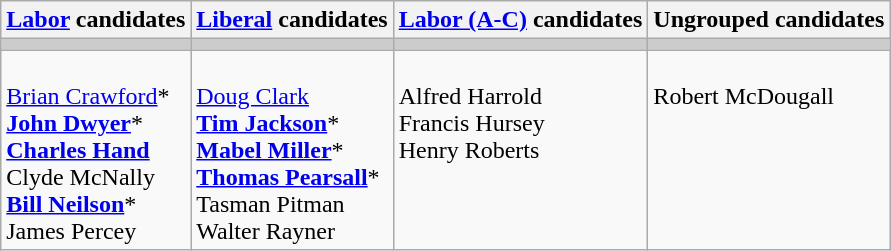<table class="wikitable">
<tr>
<th><a href='#'>Labor</a> candidates</th>
<th><a href='#'>Liberal</a> candidates</th>
<th><a href='#'>Labor (A-C)</a> candidates</th>
<th>Ungrouped candidates</th>
</tr>
<tr bgcolor="#cccccc">
<td></td>
<td></td>
<td></td>
<td></td>
</tr>
<tr>
<td><br><a href='#'>Brian Crawford</a>*<br>
<strong><a href='#'>John Dwyer</a></strong>*<br>
<strong><a href='#'>Charles Hand</a></strong><br>
Clyde McNally<br>
<strong><a href='#'>Bill Neilson</a></strong>*<br>
James Percey</td>
<td><br><a href='#'>Doug Clark</a><br>
<strong><a href='#'>Tim Jackson</a></strong>*<br>
<strong><a href='#'>Mabel Miller</a></strong>*<br>
<strong><a href='#'>Thomas Pearsall</a></strong>*<br>
Tasman Pitman<br>
Walter Rayner</td>
<td valign=top><br>Alfred Harrold<br>
Francis Hursey<br>
Henry Roberts</td>
<td valign=top><br>Robert McDougall</td>
</tr>
</table>
